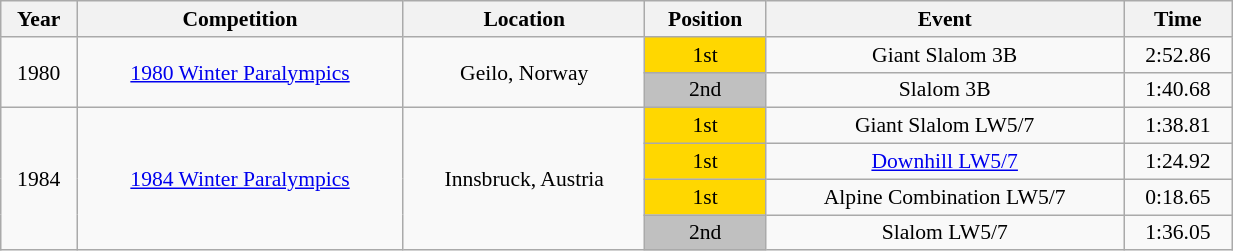<table class="wikitable" width="65%" style="font-size:90%; text-align:center;">
<tr>
<th>Year</th>
<th>Competition</th>
<th>Location</th>
<th>Position</th>
<th>Event</th>
<th>Time</th>
</tr>
<tr>
<td rowspan="2">1980</td>
<td rowspan="2"><a href='#'>1980 Winter Paralympics</a></td>
<td rowspan="2">Geilo, Norway</td>
<td bgcolor="gold">1st</td>
<td>Giant Slalom 3B</td>
<td>2:52.86</td>
</tr>
<tr>
<td bgcolor="silver">2nd</td>
<td>Slalom 3B</td>
<td>1:40.68</td>
</tr>
<tr>
<td rowspan="4">1984</td>
<td rowspan="4"><a href='#'>1984 Winter Paralympics</a></td>
<td rowspan="4">Innsbruck, Austria</td>
<td bgcolor="gold">1st</td>
<td>Giant Slalom LW5/7</td>
<td>1:38.81</td>
</tr>
<tr>
<td bgcolor="gold">1st</td>
<td><a href='#'>Downhill LW5/7</a></td>
<td>1:24.92</td>
</tr>
<tr>
<td bgcolor="gold">1st</td>
<td>Alpine Combination LW5/7</td>
<td>0:18.65</td>
</tr>
<tr>
<td bgcolor="silver">2nd</td>
<td>Slalom LW5/7</td>
<td>1:36.05</td>
</tr>
</table>
